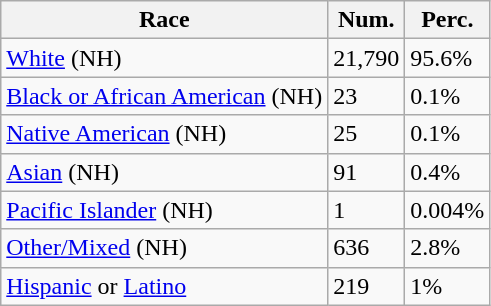<table class="wikitable">
<tr>
<th>Race</th>
<th>Num.</th>
<th>Perc.</th>
</tr>
<tr>
<td><a href='#'>White</a> (NH)</td>
<td>21,790</td>
<td>95.6%</td>
</tr>
<tr>
<td><a href='#'>Black or African American</a> (NH)</td>
<td>23</td>
<td>0.1%</td>
</tr>
<tr>
<td><a href='#'>Native American</a> (NH)</td>
<td>25</td>
<td>0.1%</td>
</tr>
<tr>
<td><a href='#'>Asian</a> (NH)</td>
<td>91</td>
<td>0.4%</td>
</tr>
<tr>
<td><a href='#'>Pacific Islander</a> (NH)</td>
<td>1</td>
<td>0.004%</td>
</tr>
<tr>
<td><a href='#'>Other/Mixed</a> (NH)</td>
<td>636</td>
<td>2.8%</td>
</tr>
<tr>
<td><a href='#'>Hispanic</a> or <a href='#'>Latino</a></td>
<td>219</td>
<td>1%</td>
</tr>
</table>
